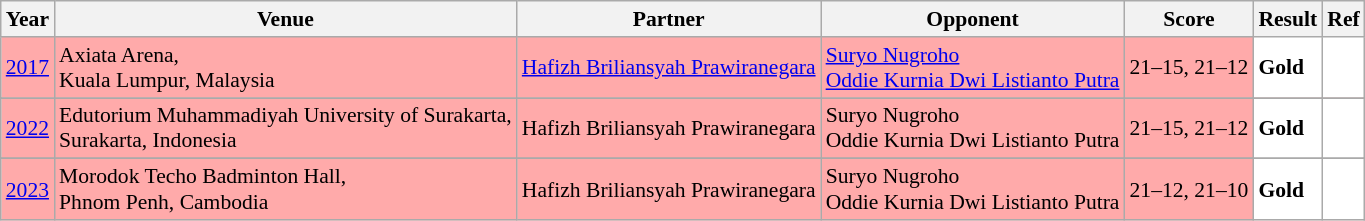<table class="sortable wikitable" style="font-size: 90%;">
<tr>
<th>Year</th>
<th>Venue</th>
<th>Partner</th>
<th>Opponent</th>
<th>Score</th>
<th>Result</th>
<th>Ref</th>
</tr>
<tr style="background:#FFAAAA">
<td align="center"><a href='#'>2017</a></td>
<td align="left">Axiata Arena,<br>Kuala Lumpur, Malaysia</td>
<td align="left"> <a href='#'>Hafizh Briliansyah Prawiranegara</a></td>
<td align="left"> <a href='#'>Suryo Nugroho</a><br> <a href='#'>Oddie Kurnia Dwi Listianto Putra</a></td>
<td align="left">21–15, 21–12</td>
<td style="text-align:left; background:white"> <strong>Gold</strong></td>
<td style="text-align:center; background:white"></td>
</tr>
<tr>
</tr>
<tr style="background:#FFAAAA">
<td align="center"><a href='#'>2022</a></td>
<td align="left">Edutorium Muhammadiyah University of Surakarta,<br>Surakarta, Indonesia</td>
<td align="left"> Hafizh Briliansyah Prawiranegara</td>
<td align="left"> Suryo Nugroho <br> Oddie Kurnia Dwi Listianto Putra</td>
<td align="left">21–15, 21–12</td>
<td style="text-align:left; background:white"> <strong>Gold</strong></td>
<td style="text-align:center; background:white"></td>
</tr>
<tr>
</tr>
<tr style="background:#FFAAAA">
<td align="center"><a href='#'>2023</a></td>
<td align="left">Morodok Techo Badminton Hall,<br>Phnom Penh, Cambodia</td>
<td align="left"> Hafizh Briliansyah Prawiranegara</td>
<td align="left"> Suryo Nugroho <br> Oddie Kurnia Dwi Listianto Putra</td>
<td align="left">21–12, 21–10</td>
<td style="text-align:left; background:white"> <strong>Gold</strong></td>
<td style="text-align:center; background:white"></td>
</tr>
</table>
